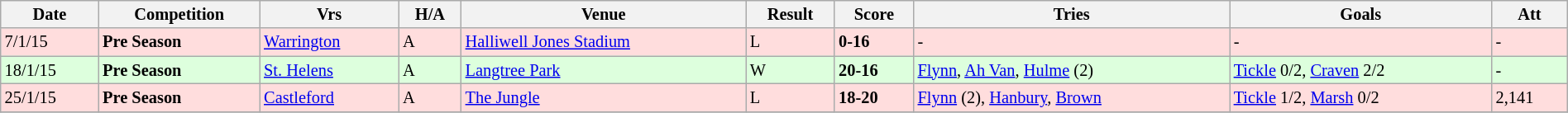<table class="wikitable" style="font-size:85%;" width="100%">
<tr>
<th>Date</th>
<th>Competition</th>
<th>Vrs</th>
<th>H/A</th>
<th>Venue</th>
<th>Result</th>
<th>Score</th>
<th>Tries</th>
<th>Goals</th>
<th>Att</th>
</tr>
<tr style="background:#ffdddd;" width=20 | >
<td>7/1/15</td>
<td><strong>Pre Season</strong></td>
<td><a href='#'>Warrington</a></td>
<td>A</td>
<td><a href='#'>Halliwell Jones Stadium</a></td>
<td>L</td>
<td><strong>0-16</strong></td>
<td>-</td>
<td>-</td>
<td>-</td>
</tr>
<tr style="background:#ddffdd;" width=20 | >
<td>18/1/15</td>
<td><strong>Pre Season</strong></td>
<td><a href='#'>St. Helens</a></td>
<td>A</td>
<td><a href='#'>Langtree Park</a></td>
<td>W</td>
<td><strong>20-16</strong></td>
<td><a href='#'>Flynn</a>, <a href='#'>Ah Van</a>, <a href='#'>Hulme</a> (2)</td>
<td><a href='#'>Tickle</a> 0/2, <a href='#'>Craven</a> 2/2</td>
<td>-</td>
</tr>
<tr style="background:#ffdddd;" width=20 | >
<td>25/1/15</td>
<td><strong>Pre Season</strong></td>
<td><a href='#'>Castleford</a></td>
<td>A</td>
<td><a href='#'>The Jungle</a></td>
<td>L</td>
<td><strong>18-20</strong></td>
<td><a href='#'>Flynn</a> (2), <a href='#'>Hanbury</a>, <a href='#'>Brown</a></td>
<td><a href='#'>Tickle</a> 1/2, <a href='#'>Marsh</a> 0/2</td>
<td>2,141</td>
</tr>
<tr>
</tr>
</table>
